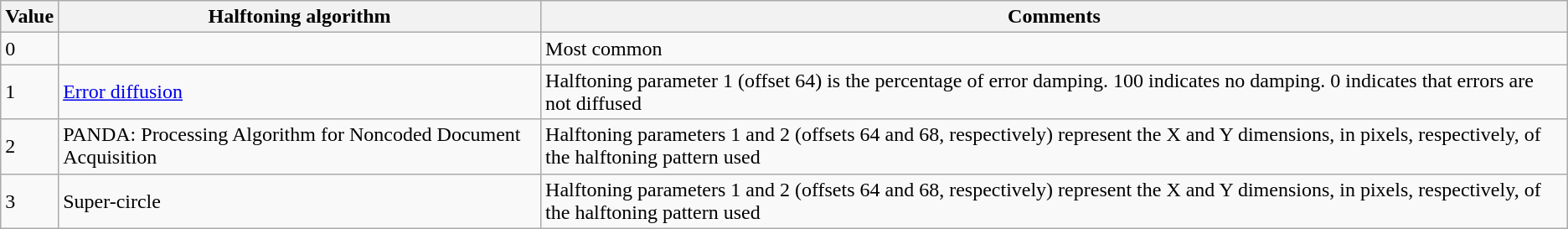<table class="wikitable">
<tr>
<th>Value</th>
<th>Halftoning algorithm</th>
<th>Comments</th>
</tr>
<tr>
<td>0</td>
<td></td>
<td>Most common</td>
</tr>
<tr>
<td>1</td>
<td><a href='#'>Error diffusion</a></td>
<td>Halftoning parameter 1 (offset 64) is the percentage of error damping.  100 indicates no damping.  0 indicates that errors are not diffused</td>
</tr>
<tr>
<td>2</td>
<td>PANDA: Processing Algorithm for Noncoded Document Acquisition</td>
<td>Halftoning parameters 1 and 2 (offsets 64 and 68, respectively) represent the X and Y dimensions, in pixels, respectively, of the halftoning pattern used</td>
</tr>
<tr>
<td>3</td>
<td>Super-circle</td>
<td>Halftoning parameters 1 and 2 (offsets 64 and 68, respectively) represent the X and Y dimensions, in pixels, respectively, of the halftoning pattern used</td>
</tr>
</table>
